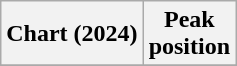<table class="wikitable sortable plainrowheaders" style="text-align:center">
<tr>
<th scope="col">Chart (2024)</th>
<th scope="col">Peak<br>position</th>
</tr>
<tr>
</tr>
</table>
